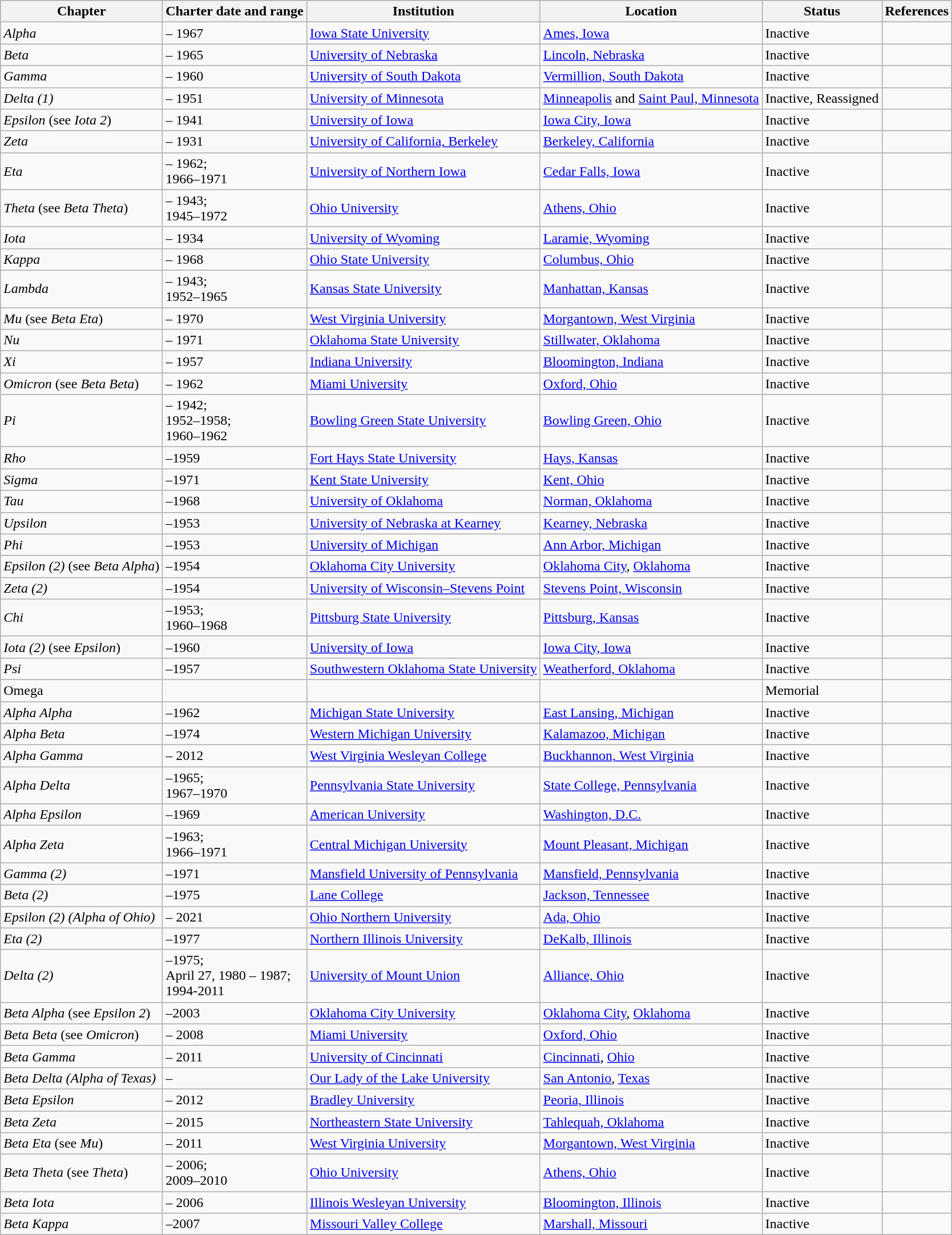<table class="wikitable sortable style="width:100%;">
<tr>
<th>Chapter</th>
<th>Charter date and range</th>
<th>Institution</th>
<th>Location</th>
<th>Status</th>
<th>References</th>
</tr>
<tr>
<td><em>Alpha</em></td>
<td> – 1967</td>
<td><a href='#'>Iowa State University</a></td>
<td><a href='#'>Ames, Iowa</a></td>
<td>Inactive</td>
<td></td>
</tr>
<tr>
<td><em>Beta</em></td>
<td> – 1965</td>
<td><a href='#'>University of Nebraska</a></td>
<td><a href='#'>Lincoln, Nebraska</a></td>
<td>Inactive</td>
<td></td>
</tr>
<tr>
<td><em>Gamma</em></td>
<td> – 1960</td>
<td><a href='#'>University of South Dakota</a></td>
<td><a href='#'>Vermillion, South Dakota</a></td>
<td>Inactive</td>
<td></td>
</tr>
<tr>
<td><em>Delta (1)</em></td>
<td> – 1951</td>
<td><a href='#'>University of Minnesota</a></td>
<td><a href='#'>Minneapolis</a> and <a href='#'>Saint Paul, Minnesota</a></td>
<td>Inactive, Reassigned</td>
<td></td>
</tr>
<tr>
<td><em>Epsilon</em> (see <em>Iota 2</em>)</td>
<td> – 1941</td>
<td><a href='#'>University of Iowa</a></td>
<td><a href='#'>Iowa City, Iowa</a></td>
<td>Inactive</td>
<td></td>
</tr>
<tr>
<td><em>Zeta</em></td>
<td> – 1931</td>
<td><a href='#'>University of California, Berkeley</a></td>
<td><a href='#'>Berkeley, California</a></td>
<td>Inactive</td>
<td></td>
</tr>
<tr>
<td><em>Eta</em></td>
<td> – 1962;<br>1966–1971</td>
<td><a href='#'>University of Northern Iowa</a></td>
<td><a href='#'>Cedar Falls, Iowa</a></td>
<td>Inactive</td>
<td></td>
</tr>
<tr>
<td><em>Theta</em> (see <em>Beta Theta</em>)</td>
<td> – 1943;<br>1945–1972</td>
<td><a href='#'>Ohio University</a></td>
<td><a href='#'>Athens, Ohio</a></td>
<td>Inactive</td>
<td></td>
</tr>
<tr>
<td><em>Iota</em></td>
<td> – 1934 </td>
<td><a href='#'>University of Wyoming</a></td>
<td><a href='#'>Laramie, Wyoming</a></td>
<td>Inactive</td>
<td></td>
</tr>
<tr>
<td><em>Kappa</em></td>
<td> – 1968</td>
<td><a href='#'>Ohio State University</a></td>
<td><a href='#'>Columbus, Ohio</a></td>
<td>Inactive</td>
<td></td>
</tr>
<tr>
<td><em>Lambda</em></td>
<td> – 1943;<br>1952–1965</td>
<td><a href='#'>Kansas State University</a></td>
<td><a href='#'>Manhattan, Kansas</a></td>
<td>Inactive</td>
<td></td>
</tr>
<tr>
<td><em>Mu</em> (see <em>Beta Eta</em>)</td>
<td> – 1970</td>
<td><a href='#'>West Virginia University</a></td>
<td><a href='#'>Morgantown, West Virginia</a></td>
<td>Inactive</td>
<td></td>
</tr>
<tr>
<td><em>Nu</em></td>
<td> – 1971</td>
<td><a href='#'>Oklahoma State University</a></td>
<td><a href='#'>Stillwater, Oklahoma</a></td>
<td>Inactive</td>
<td></td>
</tr>
<tr>
<td><em>Xi</em></td>
<td> – 1957</td>
<td><a href='#'>Indiana University</a></td>
<td><a href='#'>Bloomington, Indiana</a></td>
<td>Inactive</td>
<td></td>
</tr>
<tr>
<td><em>Omicron</em> (see <em>Beta Beta</em>)</td>
<td> – 1962</td>
<td><a href='#'>Miami University</a></td>
<td><a href='#'>Oxford, Ohio</a></td>
<td>Inactive</td>
<td></td>
</tr>
<tr>
<td><em>Pi</em></td>
<td> – 1942;<br>1952–1958;<br>1960–1962</td>
<td><a href='#'>Bowling Green State University</a></td>
<td><a href='#'>Bowling Green, Ohio</a></td>
<td>Inactive</td>
<td></td>
</tr>
<tr>
<td><em>Rho</em></td>
<td>–1959</td>
<td><a href='#'>Fort Hays State University</a></td>
<td><a href='#'>Hays, Kansas</a></td>
<td>Inactive</td>
<td></td>
</tr>
<tr>
<td><em>Sigma</em></td>
<td>–1971</td>
<td><a href='#'>Kent State University</a></td>
<td><a href='#'>Kent, Ohio</a></td>
<td>Inactive</td>
<td></td>
</tr>
<tr>
<td><em>Tau</em></td>
<td>–1968</td>
<td><a href='#'>University of Oklahoma</a></td>
<td><a href='#'>Norman, Oklahoma</a></td>
<td>Inactive</td>
<td></td>
</tr>
<tr>
<td><em>Upsilon</em></td>
<td>–1953</td>
<td><a href='#'>University of Nebraska at Kearney</a></td>
<td><a href='#'>Kearney, Nebraska</a></td>
<td>Inactive</td>
<td></td>
</tr>
<tr>
<td><em>Phi</em></td>
<td>–1953</td>
<td><a href='#'>University of Michigan</a></td>
<td><a href='#'>Ann Arbor, Michigan</a></td>
<td>Inactive</td>
<td></td>
</tr>
<tr>
<td><em>Epsilon (2)</em> (see <em>Beta Alpha</em>)</td>
<td>–1954</td>
<td><a href='#'>Oklahoma City University</a></td>
<td><a href='#'>Oklahoma City</a>, <a href='#'>Oklahoma</a></td>
<td>Inactive</td>
<td></td>
</tr>
<tr>
<td><em>Zeta (2)</em></td>
<td>–1954</td>
<td><a href='#'>University of Wisconsin–Stevens Point</a></td>
<td><a href='#'>Stevens Point, Wisconsin</a></td>
<td>Inactive</td>
<td></td>
</tr>
<tr>
<td><em>Chi</em></td>
<td>–1953;<br>1960–1968</td>
<td><a href='#'>Pittsburg State University</a></td>
<td><a href='#'>Pittsburg, Kansas</a></td>
<td>Inactive</td>
<td></td>
</tr>
<tr>
<td><em>Iota (2)</em> (see <em>Epsilon</em>)</td>
<td>–1960</td>
<td><a href='#'>University of Iowa</a></td>
<td><a href='#'>Iowa City, Iowa</a></td>
<td>Inactive</td>
<td></td>
</tr>
<tr>
<td><em>Psi</em></td>
<td>–1957</td>
<td><a href='#'>Southwestern Oklahoma State University</a></td>
<td><a href='#'>Weatherford, Oklahoma</a></td>
<td>Inactive</td>
<td></td>
</tr>
<tr>
<td>Omega</td>
<td></td>
<td></td>
<td></td>
<td>Memorial</td>
<td></td>
</tr>
<tr>
<td><em>Alpha Alpha</em></td>
<td>–1962</td>
<td><a href='#'>Michigan State University</a></td>
<td><a href='#'>East Lansing, Michigan</a></td>
<td>Inactive</td>
<td></td>
</tr>
<tr>
<td><em>Alpha Beta</em></td>
<td>–1974</td>
<td><a href='#'>Western Michigan University</a></td>
<td><a href='#'>Kalamazoo, Michigan</a></td>
<td>Inactive</td>
<td></td>
</tr>
<tr>
<td><em>Alpha Gamma</em></td>
<td> – 2012</td>
<td><a href='#'>West Virginia Wesleyan College</a></td>
<td><a href='#'>Buckhannon, West Virginia</a></td>
<td>Inactive</td>
<td></td>
</tr>
<tr>
<td><em>Alpha Delta</em></td>
<td>–1965;<br>1967–1970</td>
<td><a href='#'>Pennsylvania State University</a></td>
<td><a href='#'>State College, Pennsylvania</a></td>
<td>Inactive</td>
<td></td>
</tr>
<tr>
<td><em>Alpha Epsilon</em></td>
<td>–1969</td>
<td><a href='#'>American University</a></td>
<td><a href='#'>Washington, D.C.</a></td>
<td>Inactive</td>
<td></td>
</tr>
<tr>
<td><em>Alpha Zeta</em></td>
<td>–1963;<br>1966–1971</td>
<td><a href='#'>Central Michigan University</a></td>
<td><a href='#'>Mount Pleasant, Michigan</a></td>
<td>Inactive</td>
<td></td>
</tr>
<tr>
<td><em>Gamma (2)</em></td>
<td>–1971</td>
<td><a href='#'>Mansfield University of Pennsylvania</a></td>
<td><a href='#'>Mansfield, Pennsylvania</a></td>
<td>Inactive</td>
<td></td>
</tr>
<tr>
<td><em>Beta (2)</em></td>
<td>–1975</td>
<td><a href='#'>Lane College</a></td>
<td><a href='#'>Jackson, Tennessee</a></td>
<td>Inactive</td>
<td></td>
</tr>
<tr>
<td><em>Epsilon (2) (Alpha of Ohio)</em></td>
<td> – 2021</td>
<td><a href='#'>Ohio Northern University</a></td>
<td><a href='#'>Ada, Ohio</a></td>
<td>Inactive</td>
<td></td>
</tr>
<tr>
<td><em>Eta (2)</em></td>
<td>–1977</td>
<td><a href='#'>Northern Illinois University</a></td>
<td><a href='#'>DeKalb, Illinois</a></td>
<td>Inactive</td>
<td></td>
</tr>
<tr>
<td><em>Delta (2)</em></td>
<td>–1975;<br>April 27, 1980 – 1987;<br>1994-2011</td>
<td><a href='#'>University of Mount Union</a></td>
<td><a href='#'>Alliance, Ohio</a></td>
<td>Inactive</td>
<td></td>
</tr>
<tr>
<td><em>Beta Alpha</em> (see <em>Epsilon 2</em>)</td>
<td>–2003</td>
<td><a href='#'>Oklahoma City University</a></td>
<td><a href='#'>Oklahoma City</a>, <a href='#'>Oklahoma</a></td>
<td>Inactive</td>
<td></td>
</tr>
<tr>
<td><em>Beta Beta</em> (see <em>Omicron</em>)</td>
<td> – 2008</td>
<td><a href='#'>Miami University</a></td>
<td><a href='#'>Oxford, Ohio</a></td>
<td>Inactive</td>
<td></td>
</tr>
<tr>
<td><em>Beta Gamma</em></td>
<td> – 2011</td>
<td><a href='#'>University of Cincinnati</a></td>
<td><a href='#'>Cincinnati</a>, <a href='#'>Ohio</a></td>
<td>Inactive</td>
<td></td>
</tr>
<tr>
<td><em>Beta Delta (Alpha of Texas)</em></td>
<td> – </td>
<td><a href='#'>Our Lady of the Lake University</a></td>
<td><a href='#'>San Antonio</a>, <a href='#'>Texas</a></td>
<td>Inactive</td>
<td></td>
</tr>
<tr>
<td><em>Beta Epsilon</em></td>
<td> – 2012</td>
<td><a href='#'>Bradley University</a></td>
<td><a href='#'>Peoria, Illinois</a></td>
<td>Inactive</td>
<td></td>
</tr>
<tr>
<td><em>Beta Zeta</em></td>
<td> – 2015</td>
<td><a href='#'>Northeastern State University</a></td>
<td><a href='#'>Tahlequah, Oklahoma</a></td>
<td>Inactive</td>
<td></td>
</tr>
<tr>
<td><em>Beta Eta</em> (see <em>Mu</em>)</td>
<td> – 2011</td>
<td><a href='#'>West Virginia University</a></td>
<td><a href='#'>Morgantown, West Virginia</a></td>
<td>Inactive</td>
<td></td>
</tr>
<tr>
<td><em>Beta Theta</em> (see <em>Theta</em>)</td>
<td> – 2006;<br>2009–2010</td>
<td><a href='#'>Ohio University</a></td>
<td><a href='#'>Athens, Ohio</a></td>
<td>Inactive</td>
<td></td>
</tr>
<tr>
<td><em>Beta Iota</em></td>
<td> – 2006</td>
<td><a href='#'>Illinois Wesleyan University</a></td>
<td><a href='#'>Bloomington, Illinois</a></td>
<td>Inactive</td>
<td></td>
</tr>
<tr>
<td><em>Beta Kappa</em></td>
<td>–2007</td>
<td><a href='#'>Missouri Valley College</a></td>
<td><a href='#'>Marshall, Missouri</a></td>
<td>Inactive</td>
<td></td>
</tr>
</table>
